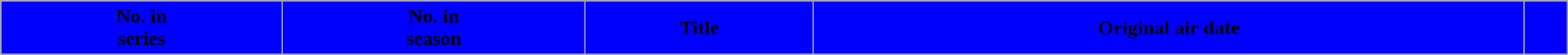<table class="wikitable plainrowheaders" style="width: 100%; margin-right: 0;">
<tr>
<th style="background: #0000FF">No. in<br>series</th>
<th style="background: #0000FF">No. in<br>season</th>
<th style="background: #0000FF">Title</th>
<th style="background: #0000FF">Original air date</th>
<th style="background: #0000FF"></th>
</tr>
<tr>
</tr>
</table>
